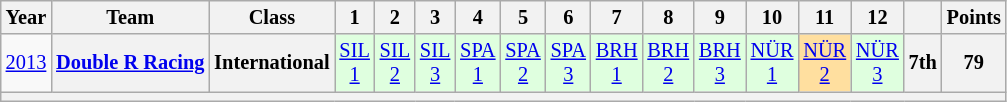<table class="wikitable" style="text-align:center; font-size:85%">
<tr>
<th scope="col">Year</th>
<th scope="col">Team</th>
<th scope="col">Class</th>
<th scope="col">1</th>
<th scope="col">2</th>
<th scope="col">3</th>
<th scope="col">4</th>
<th scope="col">5</th>
<th scope="col">6</th>
<th scope="col">7</th>
<th scope="col">8</th>
<th scope="col">9</th>
<th scope="col">10</th>
<th scope="col">11</th>
<th scope="col">12</th>
<th scope="col"></th>
<th scope="col">Points</th>
</tr>
<tr>
<td><a href='#'>2013</a></td>
<th nowrap><a href='#'>Double R Racing</a></th>
<th>International</th>
<td style="background:#DFFFDF;"><a href='#'>SIL<br>1</a><br></td>
<td style="background:#DFFFDF;"><a href='#'>SIL<br>2</a><br></td>
<td style="background:#DFFFDF;"><a href='#'>SIL<br>3</a><br></td>
<td style="background:#DFFFDF;"><a href='#'>SPA<br>1</a><br></td>
<td style="background:#DFFFDF;"><a href='#'>SPA<br>2</a><br></td>
<td style="background:#DFFFDF;"><a href='#'>SPA<br>3</a><br></td>
<td style="background:#DFFFDF;"><a href='#'>BRH<br>1</a><br></td>
<td style="background:#DFFFDF;"><a href='#'>BRH<br>2</a><br></td>
<td style="background:#DFFFDF;"><a href='#'>BRH<br>3</a><br></td>
<td style="background:#DFFFDF;"><a href='#'>NÜR<br>1</a><br></td>
<td style="background:#FFDF9F;"><a href='#'>NÜR<br>2</a><br></td>
<td style="background:#DFFFDF;"><a href='#'>NÜR<br>3</a><br></td>
<th>7th</th>
<th>79</th>
</tr>
<tr>
<th colspan="17"></th>
</tr>
</table>
